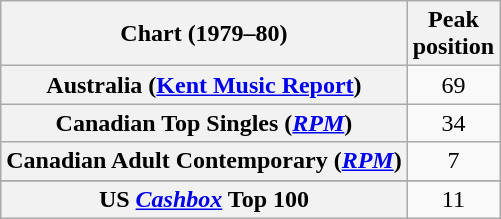<table class="wikitable sortable plainrowheaders" style="text-align:center">
<tr>
<th scope="col">Chart (1979–80)</th>
<th scope="col">Peak<br>position</th>
</tr>
<tr>
<th scope="row">Australia (<a href='#'>Kent Music Report</a>)</th>
<td style="text-align:center;">69</td>
</tr>
<tr>
<th scope="row">Canadian Top Singles (<em><a href='#'>RPM</a></em>)</th>
<td style="text-align:center;">34</td>
</tr>
<tr>
<th scope="row">Canadian Adult Contemporary (<em><a href='#'>RPM</a></em>)</th>
<td style="text-align:center;">7</td>
</tr>
<tr>
</tr>
<tr>
</tr>
<tr>
</tr>
<tr>
</tr>
<tr>
<th scope="row">US <em><a href='#'>Cashbox</a></em> Top 100</th>
<td style="text-align:center;">11</td>
</tr>
</table>
